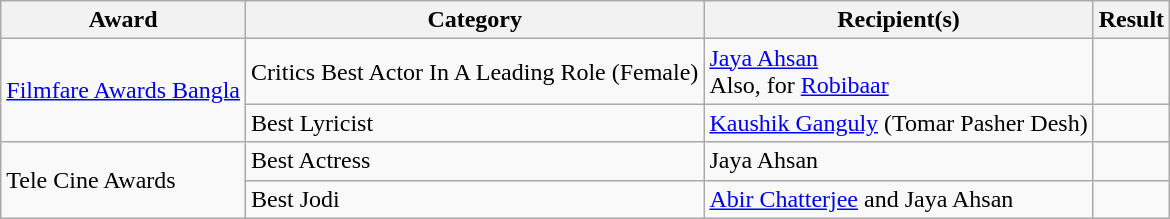<table class="wikitable plainrowheaders sortable">
<tr>
<th>Award</th>
<th>Category</th>
<th>Recipient(s)</th>
<th>Result</th>
</tr>
<tr>
<td rowspan="2"><a href='#'>Filmfare Awards Bangla</a></td>
<td>Critics Best Actor In A Leading Role (Female)</td>
<td><a href='#'>Jaya Ahsan</a><br>Also, for <a href='#'>Robibaar</a></td>
<td></td>
</tr>
<tr>
<td>Best Lyricist</td>
<td><a href='#'>Kaushik Ganguly</a> (Tomar Pasher Desh)</td>
<td></td>
</tr>
<tr>
<td rowspan="2">Tele Cine Awards</td>
<td>Best Actress</td>
<td>Jaya Ahsan</td>
<td></td>
</tr>
<tr>
<td>Best Jodi</td>
<td><a href='#'>Abir Chatterjee</a> and Jaya Ahsan</td>
<td></td>
</tr>
</table>
